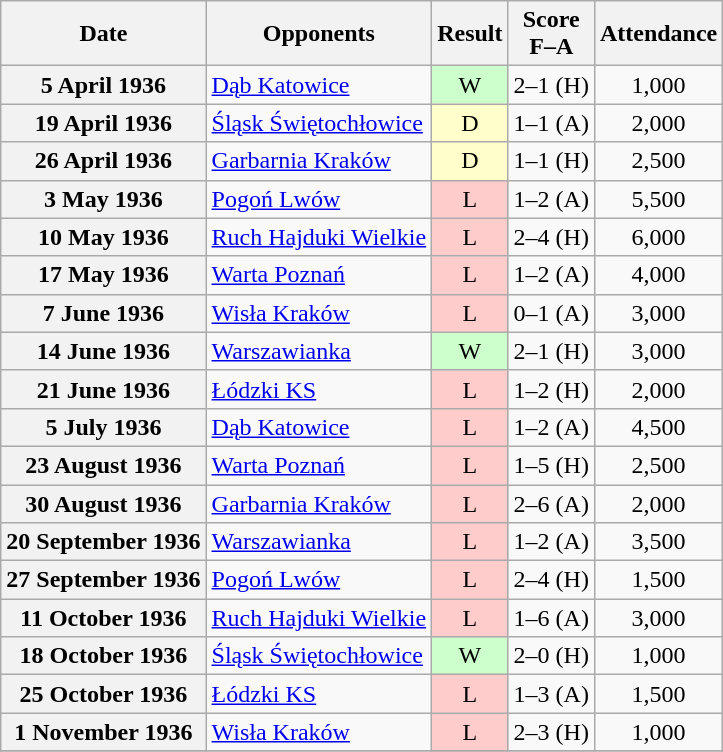<table class="wikitable sortable plainrowheaders" style=text-align:center>
<tr>
<th scope=col>Date</th>
<th scope=col>Opponents</th>
<th scope=col>Result</th>
<th scope=col>Score<br>F–A</th>
<th scope=col>Attendance</th>
</tr>
<tr>
<th scope=row>5 April 1936</th>
<td style=text-align:left><a href='#'>Dąb Katowice</a></td>
<td style=background:#cfc>W</td>
<td>2–1 (H)</td>
<td>1,000</td>
</tr>
<tr>
<th scope=row>19 April 1936</th>
<td style=text-align:left><a href='#'>Śląsk Świętochłowice</a></td>
<td style=background:#ffc>D</td>
<td>1–1 (A)</td>
<td>2,000</td>
</tr>
<tr>
<th scope=row>26 April 1936</th>
<td style=text-align:left><a href='#'>Garbarnia Kraków</a></td>
<td style=background:#ffc>D</td>
<td>1–1 (H)</td>
<td>2,500</td>
</tr>
<tr>
<th scope=row>3 May 1936</th>
<td style=text-align:left><a href='#'>Pogoń Lwów</a></td>
<td style=background:#fcc>L</td>
<td>1–2 (A)</td>
<td>5,500</td>
</tr>
<tr>
<th scope=row>10 May 1936</th>
<td style=text-align:left><a href='#'>Ruch Hajduki Wielkie</a></td>
<td style=background:#fcc>L</td>
<td>2–4 (H)</td>
<td>6,000</td>
</tr>
<tr>
<th scope=row>17 May 1936</th>
<td style=text-align:left><a href='#'>Warta Poznań</a></td>
<td style=background:#fcc>L</td>
<td>1–2 (A)</td>
<td>4,000</td>
</tr>
<tr>
<th scope=row>7 June 1936</th>
<td style=text-align:left><a href='#'>Wisła Kraków</a></td>
<td style=background:#fcc>L</td>
<td>0–1 (A)</td>
<td>3,000</td>
</tr>
<tr>
<th scope=row>14 June 1936</th>
<td style=text-align:left><a href='#'>Warszawianka</a></td>
<td style=background:#cfc>W</td>
<td>2–1 (H)</td>
<td>3,000</td>
</tr>
<tr>
<th scope=row>21 June 1936</th>
<td style=text-align:left><a href='#'>Łódzki KS</a></td>
<td style=background:#fcc>L</td>
<td>1–2 (H)</td>
<td>2,000</td>
</tr>
<tr>
<th scope=row>5 July 1936</th>
<td style=text-align:left><a href='#'>Dąb Katowice</a></td>
<td style=background:#fcc>L</td>
<td>1–2 (A)</td>
<td>4,500</td>
</tr>
<tr>
<th scope=row>23 August 1936</th>
<td style=text-align:left><a href='#'>Warta Poznań</a></td>
<td style=background:#fcc>L</td>
<td>1–5 (H)</td>
<td>2,500</td>
</tr>
<tr>
<th scope=row>30 August 1936</th>
<td style=text-align:left><a href='#'>Garbarnia Kraków</a></td>
<td style=background:#fcc>L</td>
<td>2–6 (A)</td>
<td>2,000</td>
</tr>
<tr>
<th scope=row>20 September 1936</th>
<td style=text-align:left><a href='#'>Warszawianka</a></td>
<td style=background:#fcc>L</td>
<td>1–2 (A)</td>
<td>3,500</td>
</tr>
<tr>
<th scope=row>27 September 1936</th>
<td style=text-align:left><a href='#'>Pogoń Lwów</a></td>
<td style=background:#fcc>L</td>
<td>2–4 (H)</td>
<td>1,500</td>
</tr>
<tr>
<th scope=row>11 October 1936</th>
<td style=text-align:left><a href='#'>Ruch Hajduki Wielkie</a></td>
<td style=background:#fcc>L</td>
<td>1–6 (A)</td>
<td>3,000</td>
</tr>
<tr>
<th scope=row>18 October 1936</th>
<td style=text-align:left><a href='#'>Śląsk Świętochłowice</a></td>
<td style=background:#cfc>W</td>
<td>2–0 (H)</td>
<td>1,000</td>
</tr>
<tr>
<th scope=row>25 October 1936</th>
<td style=text-align:left><a href='#'>Łódzki KS</a></td>
<td style=background:#fcc>L</td>
<td>1–3 (A)</td>
<td>1,500</td>
</tr>
<tr>
<th scope=row>1 November 1936</th>
<td style=text-align:left><a href='#'>Wisła Kraków</a></td>
<td style=background:#fcc>L</td>
<td>2–3 (H)</td>
<td>1,000</td>
</tr>
<tr>
</tr>
</table>
